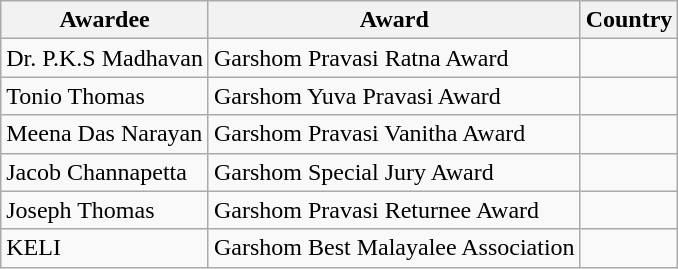<table class="wikitable">
<tr>
<th>Awardee</th>
<th>Award</th>
<th>Country</th>
</tr>
<tr>
<td>Dr. P.K.S Madhavan</td>
<td>Garshom Pravasi Ratna Award</td>
<td></td>
</tr>
<tr>
<td>Tonio Thomas</td>
<td>Garshom Yuva Pravasi Award</td>
<td></td>
</tr>
<tr>
<td>Meena Das Narayan</td>
<td>Garshom Pravasi Vanitha Award</td>
<td></td>
</tr>
<tr>
<td>Jacob Channapetta</td>
<td>Garshom Special Jury Award</td>
<td></td>
</tr>
<tr>
<td>Joseph Thomas</td>
<td>Garshom Pravasi Returnee Award</td>
<td></td>
</tr>
<tr>
<td>KELI</td>
<td>Garshom Best Malayalee Association</td>
<td></td>
</tr>
</table>
